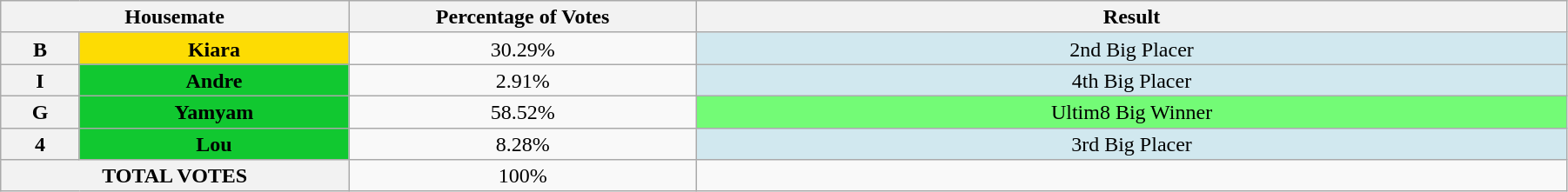<table class="wikitable sortable" style="text-align:center; font-size:100%; line-height:17px;" width="95%">
<tr>
<th width="10%" colspan = "2">Housemate</th>
<th width="10%">Percentage of Votes</th>
<th width="25%">Result</th>
</tr>
<tr>
<th>B</th>
<th style="background:#FDDC03;">Kiara</th>
<td>30.29%</td>
<td style="background:#D1E8EF;">2nd Big Placer</td>
</tr>
<tr>
<th>I</th>
<th style="background:#11C830;">Andre</th>
<td>2.91%</td>
<td style="background:#D1E8EF;">4th Big Placer</td>
</tr>
<tr>
<th>G</th>
<th style="background:#11C830;">Yamyam</th>
<td>58.52%</td>
<td style="background:#73FB76;">Ultim8 Big Winner</td>
</tr>
<tr>
<th>4</th>
<th style="background:#11C830;">Lou</th>
<td>8.28%</td>
<td style="background:#D1E8EF;">3rd Big Placer</td>
</tr>
<tr>
<th colspan=2>TOTAL VOTES</th>
<td>100%</td>
<td></td>
</tr>
</table>
